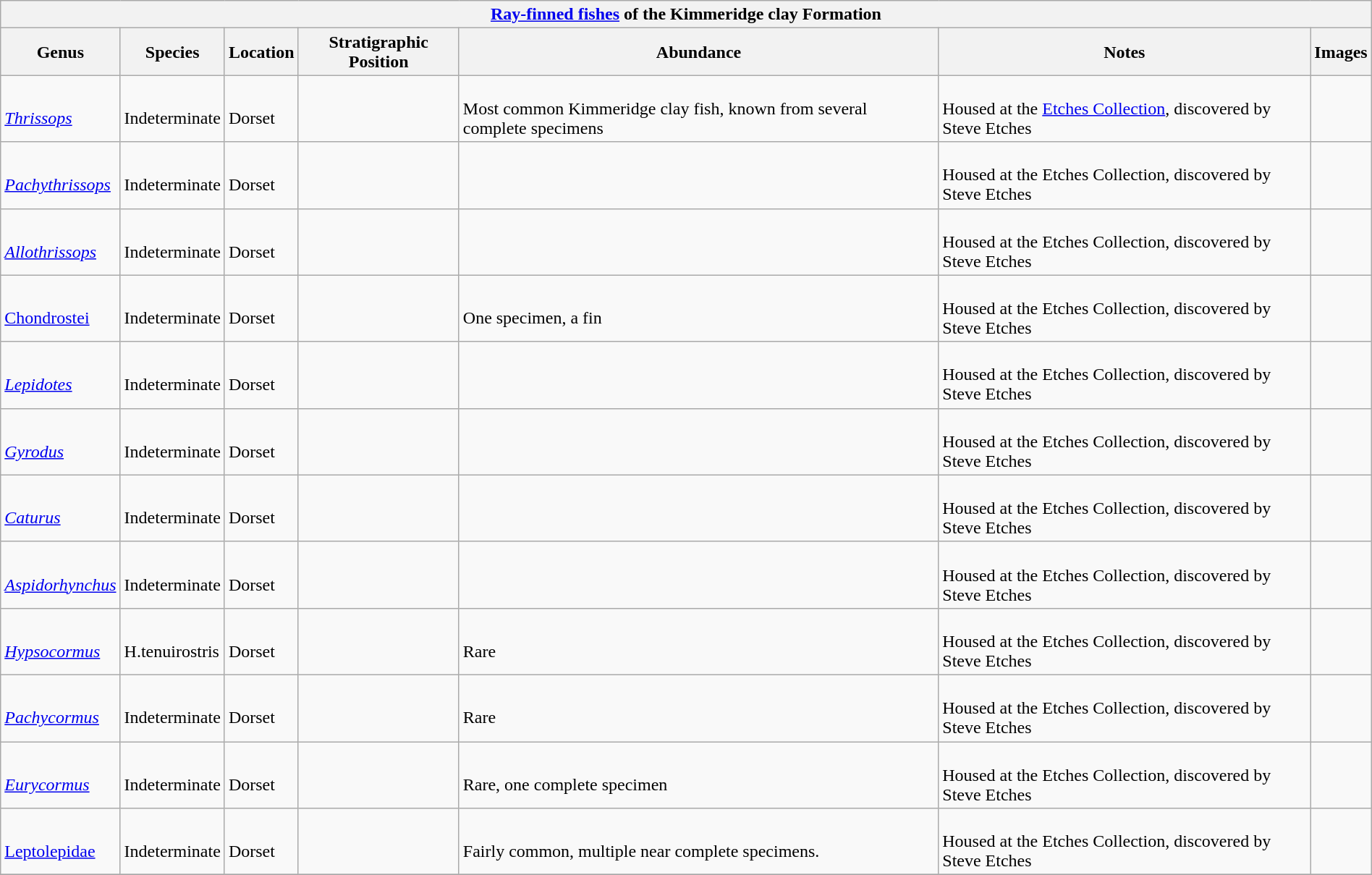<table class="wikitable"  style="margin:auto; width:100%;">
<tr>
<th colspan="7" style="text-align:center;"><strong><a href='#'>Ray-finned fishes</a> of the Kimmeridge clay Formation</strong></th>
</tr>
<tr>
<th>Genus</th>
<th>Species</th>
<th>Location</th>
<th>Stratigraphic Position</th>
<th>Abundance</th>
<th>Notes</th>
<th>Images</th>
</tr>
<tr>
<td><br><em><a href='#'>Thrissops</a></em></td>
<td><br>Indeterminate</td>
<td><br>Dorset</td>
<td></td>
<td><br>Most common Kimmeridge clay fish, known from several complete specimens</td>
<td><br>Housed at the <a href='#'>Etches Collection</a>, discovered by Steve Etches</td>
<td><br></td>
</tr>
<tr>
<td><br><em><a href='#'>Pachythrissops</a></em></td>
<td><br>Indeterminate</td>
<td><br>Dorset</td>
<td></td>
<td></td>
<td><br>Housed at the Etches Collection, discovered by Steve Etches</td>
<td></td>
</tr>
<tr>
<td><br><em><a href='#'>Allothrissops</a></em></td>
<td><br>Indeterminate</td>
<td><br>Dorset</td>
<td></td>
<td></td>
<td><br>Housed at the Etches Collection, discovered by Steve Etches</td>
<td></td>
</tr>
<tr>
<td><br><a href='#'>Chondrostei</a></td>
<td><br>Indeterminate</td>
<td><br>Dorset</td>
<td></td>
<td><br>One specimen, a fin</td>
<td><br>Housed at the Etches Collection, discovered by Steve Etches</td>
<td></td>
</tr>
<tr>
<td><br><em><a href='#'>Lepidotes</a></em></td>
<td><br>Indeterminate</td>
<td><br>Dorset</td>
<td></td>
<td></td>
<td><br>Housed at the Etches Collection, discovered by Steve Etches</td>
<td></td>
</tr>
<tr>
<td><br><em><a href='#'>Gyrodus</a></em></td>
<td><br>Indeterminate</td>
<td><br>Dorset</td>
<td></td>
<td></td>
<td><br>Housed at the Etches Collection, discovered by Steve Etches</td>
<td></td>
</tr>
<tr>
<td><br><em><a href='#'>Caturus</a></em></td>
<td><br>Indeterminate</td>
<td><br>Dorset</td>
<td></td>
<td></td>
<td><br>Housed at the Etches Collection, discovered by Steve Etches</td>
<td><br></td>
</tr>
<tr>
<td><br><em><a href='#'>Aspidorhynchus</a></em></td>
<td><br>Indeterminate</td>
<td><br>Dorset</td>
<td></td>
<td></td>
<td><br>Housed at the Etches Collection, discovered by Steve Etches</td>
<td></td>
</tr>
<tr>
<td><br><em><a href='#'>Hypsocormus</a></em></td>
<td><br>H.tenuirostris</td>
<td><br>Dorset</td>
<td></td>
<td><br>Rare</td>
<td><br>Housed at the Etches Collection, discovered by Steve Etches</td>
<td></td>
</tr>
<tr>
<td><br><em><a href='#'>Pachycormus</a></em></td>
<td><br>Indeterminate</td>
<td><br>Dorset</td>
<td></td>
<td><br>Rare</td>
<td><br>Housed at the Etches Collection, discovered by Steve Etches</td>
<td></td>
</tr>
<tr>
<td><br><em><a href='#'>Eurycormus</a></em></td>
<td><br>Indeterminate</td>
<td><br>Dorset</td>
<td></td>
<td><br>Rare, one complete specimen</td>
<td><br>Housed at the Etches Collection, discovered by Steve Etches</td>
<td></td>
</tr>
<tr>
<td><br><a href='#'>Leptolepidae</a></td>
<td><br>Indeterminate</td>
<td><br>Dorset</td>
<td></td>
<td><br>Fairly common, multiple near complete specimens.</td>
<td><br>Housed at the Etches Collection, discovered by Steve Etches</td>
<td></td>
</tr>
<tr>
</tr>
</table>
